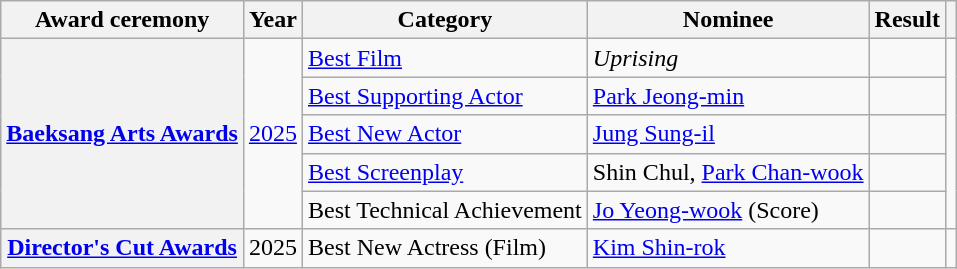<table class="wikitable plainrowheaders sortable">
<tr>
<th scope="col">Award ceremony</th>
<th scope="col">Year</th>
<th scope="col">Category</th>
<th scope="col">Nominee</th>
<th scope="col">Result</th>
<th scope="col" class="unsortable"></th>
</tr>
<tr>
<th scope="row" rowspan="5"><a href='#'>Baeksang Arts Awards</a></th>
<td rowspan="5" style="text-align:center"><a href='#'>2025</a></td>
<td><a href='#'>Best Film</a></td>
<td><em>Uprising</em></td>
<td></td>
<td rowspan="5" style="text-align:center"></td>
</tr>
<tr>
<td><a href='#'>Best Supporting Actor</a></td>
<td><a href='#'>Park Jeong-min</a></td>
<td></td>
</tr>
<tr>
<td><a href='#'>Best New Actor</a></td>
<td><a href='#'>Jung Sung-il</a></td>
<td></td>
</tr>
<tr>
<td><a href='#'>Best Screenplay</a></td>
<td>Shin Chul, <a href='#'>Park Chan-wook</a></td>
<td></td>
</tr>
<tr>
<td>Best Technical Achievement</td>
<td><a href='#'>Jo Yeong-wook</a> (Score)</td>
<td></td>
</tr>
<tr>
<th scope="row"><a href='#'>Director's Cut Awards</a></th>
<td style="text-align:center">2025</td>
<td>Best New Actress (Film)</td>
<td><a href='#'>Kim Shin-rok</a></td>
<td></td>
<td style="text-align:center"></td>
</tr>
</table>
